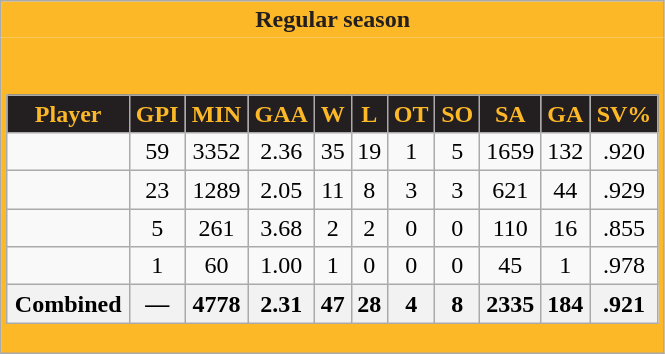<table class="wikitable" style="border: 1px solid #aaa;">
<tr>
<th style="background:#FDB827; color:#231F20; border: 0;">Regular season</th>
</tr>
<tr>
<td style="background: #FDB827; border: 0;" colspan="4"><br><table class="wikitable sortable" style="width: 100%; text-align: center;">
<tr>
<th style="background:#231F20; color:#FDB827;">Player</th>
<th style="background:#231F20; color:#FDB827;">GPI</th>
<th style="background:#231F20; color:#FDB827;">MIN</th>
<th style="background:#231F20; color:#FDB827;">GAA</th>
<th style="background:#231F20; color:#FDB827;">W</th>
<th style="background:#231F20; color:#FDB827;">L</th>
<th style="background:#231F20; color:#FDB827;">OT</th>
<th style="background:#231F20; color:#FDB827;">SO</th>
<th style="background:#231F20; color:#FDB827;">SA</th>
<th style="background:#231F20; color:#FDB827;">GA</th>
<th style="background:#231F20; color:#FDB827;">SV%</th>
</tr>
<tr align=center>
<td></td>
<td>59</td>
<td>3352</td>
<td>2.36</td>
<td>35</td>
<td>19</td>
<td>1</td>
<td>5</td>
<td>1659</td>
<td>132</td>
<td>.920</td>
</tr>
<tr align=center>
<td></td>
<td>23</td>
<td>1289</td>
<td>2.05</td>
<td>11</td>
<td>8</td>
<td>3</td>
<td>3</td>
<td>621</td>
<td>44</td>
<td>.929</td>
</tr>
<tr align=center>
<td></td>
<td>5</td>
<td>261</td>
<td>3.68</td>
<td>2</td>
<td>2</td>
<td>0</td>
<td>0</td>
<td>110</td>
<td>16</td>
<td>.855</td>
</tr>
<tr align=center>
<td></td>
<td>1</td>
<td>60</td>
<td>1.00</td>
<td>1</td>
<td>0</td>
<td>0</td>
<td>0</td>
<td>45</td>
<td>1</td>
<td>.978</td>
</tr>
<tr class="sortbottom">
<th>Combined</th>
<th>—</th>
<th>4778</th>
<th>2.31</th>
<th>47</th>
<th>28</th>
<th>4</th>
<th>8</th>
<th>2335</th>
<th>184</th>
<th>.921</th>
</tr>
</table>
</td>
</tr>
</table>
